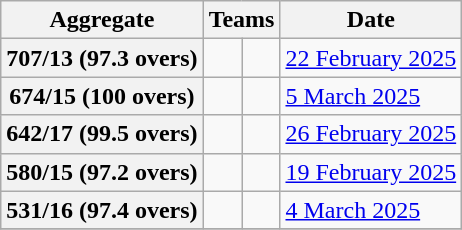<table class="wikitable" style="text-align:left;">
<tr>
<th>Aggregate</th>
<th colspan="2">Teams</th>
<th>Date</th>
</tr>
<tr>
<th>707/13 (97.3 overs)</th>
<td></td>
<td></td>
<td><a href='#'>22 February 2025</a></td>
</tr>
<tr>
<th>674/15 (100 overs)</th>
<td></td>
<td></td>
<td><a href='#'>5 March 2025</a></td>
</tr>
<tr>
<th>642/17 (99.5 overs)</th>
<td></td>
<td></td>
<td><a href='#'>26 February 2025</a></td>
</tr>
<tr>
<th>580/15 (97.2 overs)</th>
<td></td>
<td></td>
<td><a href='#'>19 February 2025</a></td>
</tr>
<tr>
<th>531/16 (97.4 overs)</th>
<td></td>
<td></td>
<td><a href='#'>4 March 2025</a></td>
</tr>
<tr>
</tr>
</table>
